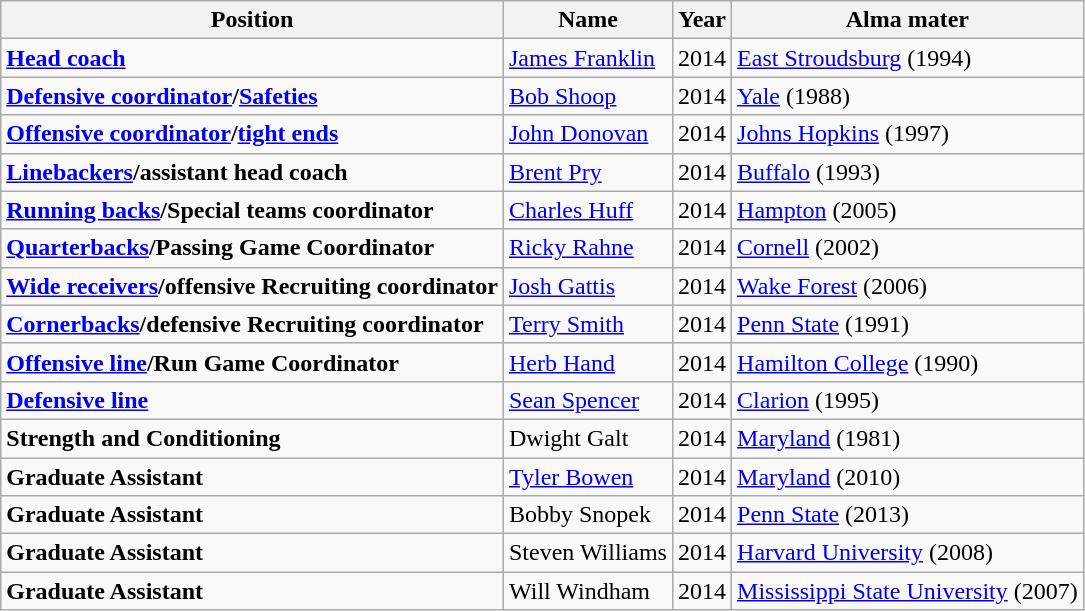<table class="wikitable">
<tr>
<th>Position</th>
<th>Name</th>
<th>Year</th>
<th>Alma mater</th>
</tr>
<tr>
<td><strong><a href='#'>Head coach</a></strong></td>
<td><a href='#'>James Franklin</a></td>
<td>2014</td>
<td><a href='#'>East Stroudsburg</a> (1994)</td>
</tr>
<tr>
<td><strong><a href='#'>Defensive coordinator</a>/<a href='#'>Safeties</a></strong></td>
<td><a href='#'>Bob Shoop</a></td>
<td>2014</td>
<td><a href='#'>Yale</a> (1988)</td>
</tr>
<tr>
<td><strong><a href='#'>Offensive coordinator</a>/<a href='#'>tight ends</a></strong></td>
<td><a href='#'>John Donovan</a></td>
<td>2014</td>
<td><a href='#'>Johns Hopkins</a> (1997)</td>
</tr>
<tr>
<td><strong><a href='#'>Linebackers</a>/assistant head coach</strong></td>
<td><a href='#'>Brent Pry</a></td>
<td>2014</td>
<td><a href='#'>Buffalo</a> (1993)</td>
</tr>
<tr>
<td><strong><a href='#'>Running backs</a>/Special teams coordinator</strong></td>
<td><a href='#'>Charles Huff</a></td>
<td>2014</td>
<td><a href='#'>Hampton</a> (2005)</td>
</tr>
<tr>
<td><strong><a href='#'>Quarterbacks</a>/Passing Game Coordinator</strong></td>
<td><a href='#'>Ricky Rahne</a></td>
<td>2014</td>
<td><a href='#'>Cornell</a> (2002)</td>
</tr>
<tr>
<td><strong><a href='#'>Wide receivers</a>/offensive Recruiting coordinator</strong></td>
<td><a href='#'>Josh Gattis</a></td>
<td>2014</td>
<td><a href='#'>Wake Forest</a> (2006)</td>
</tr>
<tr>
<td><strong><a href='#'>Cornerbacks</a>/defensive Recruiting coordinator</strong></td>
<td><a href='#'>Terry Smith</a></td>
<td>2014</td>
<td><a href='#'>Penn State</a> (1991)</td>
</tr>
<tr>
<td><strong><a href='#'>Offensive line</a>/Run Game Coordinator</strong></td>
<td><a href='#'>Herb Hand</a></td>
<td>2014</td>
<td><a href='#'>Hamilton College</a> (1990)</td>
</tr>
<tr>
<td><strong><a href='#'>Defensive line</a></strong></td>
<td><a href='#'>Sean Spencer</a></td>
<td>2014</td>
<td><a href='#'>Clarion</a> (1995)</td>
</tr>
<tr>
<td><strong>Strength and Conditioning</strong></td>
<td>Dwight Galt</td>
<td>2014</td>
<td><a href='#'>Maryland</a> (1981)</td>
</tr>
<tr>
<td><strong>Graduate Assistant</strong></td>
<td><a href='#'>Tyler Bowen</a></td>
<td>2014</td>
<td><a href='#'>Maryland</a> (2010)</td>
</tr>
<tr>
<td><strong>Graduate Assistant</strong></td>
<td>Bobby Snopek</td>
<td>2014</td>
<td><a href='#'>Penn State</a> (2013)</td>
</tr>
<tr>
<td><strong>Graduate Assistant</strong></td>
<td>Steven Williams</td>
<td>2014</td>
<td><a href='#'>Harvard University</a> (2008)</td>
</tr>
<tr>
<td><strong>Graduate Assistant</strong></td>
<td>Will Windham</td>
<td>2014</td>
<td><a href='#'>Mississippi State University</a> (2007)</td>
</tr>
</table>
